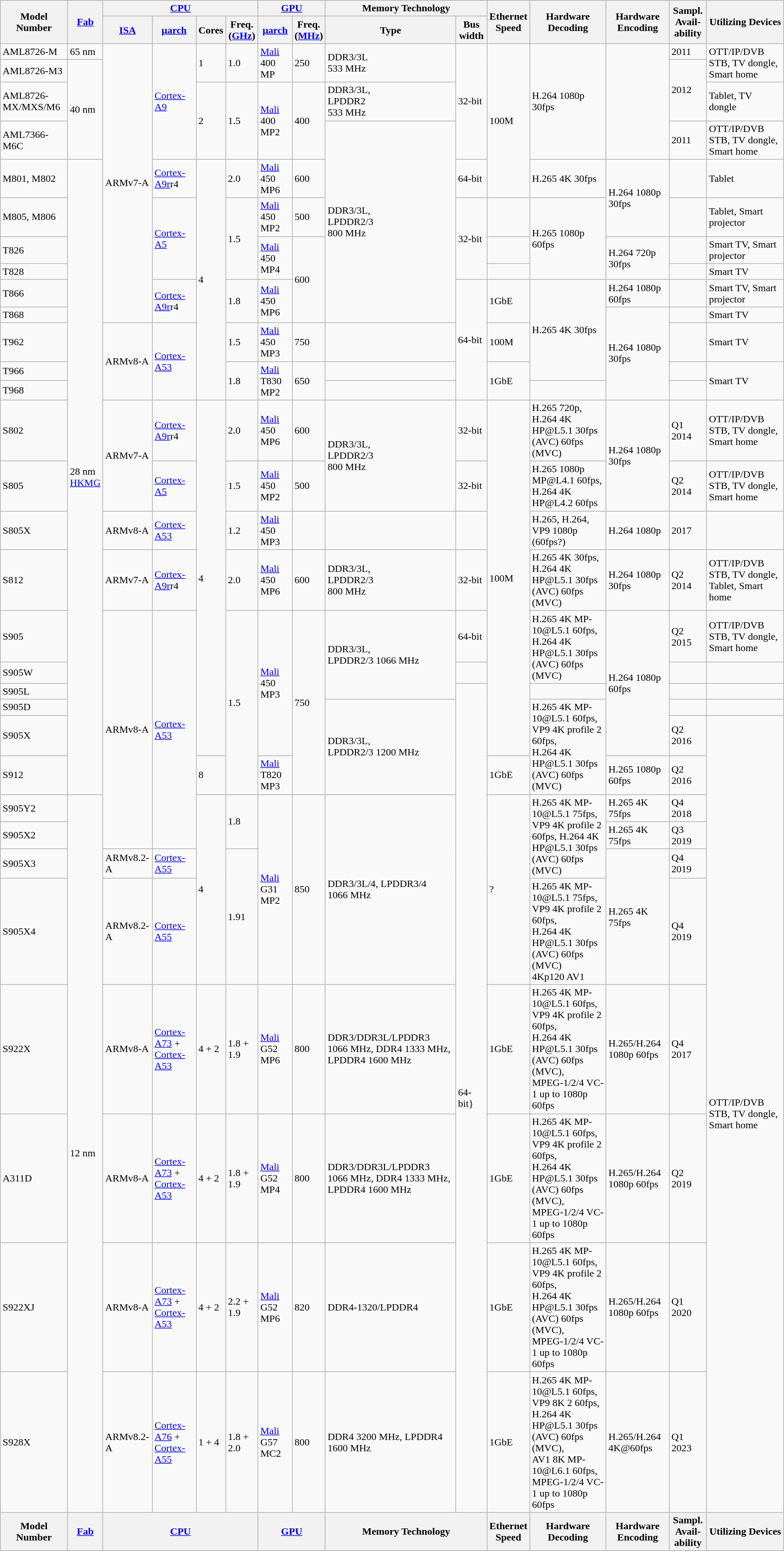<table class="wikitable sortable sticky-header-multi">
<tr>
<th rowspan="2">Model Number</th>
<th rowspan="2"><a href='#'>Fab</a></th>
<th colspan="4"><a href='#'>CPU</a></th>
<th colspan="2"><a href='#'>GPU</a></th>
<th colspan="2">Memory Technology</th>
<th rowspan="2">Ethernet<br>Speed</th>
<th rowspan="2">Hardware<br>Decoding</th>
<th rowspan="2">Hardware<br>Encoding</th>
<th rowspan="2">Sampl. Avail-<br>ability</th>
<th rowspan="2">Utilizing Devices</th>
</tr>
<tr>
<th><a href='#'>ISA</a></th>
<th><a href='#'>μarch</a></th>
<th>Cores</th>
<th>Freq.<br>(<a href='#'>GHz</a>)</th>
<th><a href='#'>μarch</a></th>
<th>Freq.<br>(<a href='#'>MHz</a>)</th>
<th>Type</th>
<th>Bus width</th>
</tr>
<tr>
<td>AML8726-M</td>
<td>65 nm</td>
<td rowspan="10">ARMv7-A</td>
<td rowspan="4"><a href='#'>Cortex-A9</a></td>
<td rowspan="2">1</td>
<td rowspan="2">1.0</td>
<td rowspan="2"><a href='#'>Mali</a> 400 MP</td>
<td rowspan="2">250</td>
<td rowspan="2">DDR3/3L<br>533 MHz</td>
<td rowspan="4">32-bit</td>
<td rowspan="5">100M</td>
<td rowspan="4">H.264 1080p 30fps</td>
<td rowspan="4"></td>
<td>2011</td>
<td rowspan="2">OTT/IP/DVB STB, TV dongle, Smart home</td>
</tr>
<tr>
<td>AML8726-M3</td>
<td rowspan="3">40 nm</td>
<td rowspan="2">2012</td>
</tr>
<tr>
<td>AML8726-MX/MXS/M6</td>
<td rowspan="2">2</td>
<td rowspan="2">1.5</td>
<td rowspan="2"><a href='#'>Mali</a> 400 MP2</td>
<td rowspan="2">400</td>
<td>DDR3/3L,<br>LPDDR2<br>533 MHz</td>
<td>Tablet, TV dongle</td>
</tr>
<tr>
<td>AML7366-M6C</td>
<td rowspan="7">DDR3/3L,<br>LPDDR2/3<br>800 MHz</td>
<td>2011</td>
<td>OTT/IP/DVB STB, TV dongle, Smart home</td>
</tr>
<tr>
<td>M801, M802</td>
<td rowspan="19">28 nm<br><a href='#'>HKMG</a></td>
<td><a href='#'>Cortex-A9r</a>r4</td>
<td rowspan="9">4</td>
<td>2.0</td>
<td><a href='#'>Mali</a> 450 MP6</td>
<td>600</td>
<td>64-bit</td>
<td>H.265 4K 30fps</td>
<td rowspan="2">H.264 1080p 30fps</td>
<td></td>
<td>Tablet</td>
</tr>
<tr>
<td>M805, M806</td>
<td rowspan="3"><a href='#'>Cortex-A5</a></td>
<td rowspan="3">1.5</td>
<td><a href='#'>Mali</a> 450 MP2</td>
<td>500</td>
<td rowspan="3">32-bit</td>
<td></td>
<td rowspan="3">H.265 1080p 60fps</td>
<td></td>
<td>Tablet, Smart projector</td>
</tr>
<tr>
<td>T826</td>
<td rowspan="2"><a href='#'>Mali</a> 450 MP4</td>
<td rowspan="4">600</td>
<td></td>
<td rowspan="2">H.264 720p 30fps</td>
<td></td>
<td>Smart TV, Smart projector</td>
</tr>
<tr>
<td>T828</td>
<td></td>
<td></td>
<td>Smart TV</td>
</tr>
<tr>
<td>T866</td>
<td rowspan="2"><a href='#'>Cortex-A9r</a>r4</td>
<td rowspan="2">1.8</td>
<td rowspan="2"><a href='#'>Mali</a> 450 MP6</td>
<td rowspan="5">64-bit</td>
<td rowspan="2">1GbE</td>
<td rowspan="4">H.265 4K 30fps</td>
<td>H.264 1080p 60fps</td>
<td></td>
<td>Smart TV, Smart projector</td>
</tr>
<tr>
<td>T868</td>
<td rowspan="4">H.264 1080p 30fps</td>
<td></td>
<td>Smart TV</td>
</tr>
<tr>
<td>T962</td>
<td rowspan="3">ARMv8-A</td>
<td rowspan="3"><a href='#'>Cortex-A53</a></td>
<td>1.5</td>
<td><a href='#'>Mali</a> 450 MP3</td>
<td>750</td>
<td></td>
<td>100M</td>
<td></td>
<td>Smart TV</td>
</tr>
<tr>
<td>T966</td>
<td rowspan="2">1.8</td>
<td rowspan="2"><a href='#'>Mali</a> T830 MP2</td>
<td rowspan="2">650</td>
<td></td>
<td rowspan="2">1GbE</td>
<td></td>
<td rowspan="2">Smart TV<br></td>
</tr>
<tr>
<td>T968</td>
<td></td>
</tr>
<tr>
<td>S802</td>
<td rowspan="2">ARMv7-A</td>
<td><a href='#'>Cortex-A9r</a>r4</td>
<td rowspan="9">4</td>
<td>2.0</td>
<td><a href='#'>Mali</a> 450 MP6</td>
<td>600</td>
<td rowspan="2">DDR3/3L,<br>LPDDR2/3<br>800 MHz</td>
<td>32-bit</td>
<td rowspan="9">100M</td>
<td>H.265 720p,<br>H.264 4K HP@L5.1 30fps (AVC) 60fps (MVC)</td>
<td rowspan="2">H.264 1080p 30fps</td>
<td>Q1 2014</td>
<td>OTT/IP/DVB STB, TV dongle, Smart home</td>
</tr>
<tr>
<td>S805</td>
<td><a href='#'>Cortex-A5</a></td>
<td>1.5</td>
<td><a href='#'>Mali</a> 450 MP2</td>
<td>500</td>
<td>32-bit</td>
<td>H.265 1080p MP@L4.1 60fps,<br>H.264 4K HP@L4.2 60fps</td>
<td>Q2 2014</td>
<td>OTT/IP/DVB STB, TV dongle, Smart home</td>
</tr>
<tr>
<td>S805X</td>
<td>ARMv8-A</td>
<td><a href='#'>Cortex-A53</a></td>
<td>1.2</td>
<td><a href='#'>Mali</a> 450 MP3</td>
<td></td>
<td></td>
<td></td>
<td>H.265, H.264, VP9 1080p (60fps?)</td>
<td>H.264 1080p</td>
<td>2017</td>
<td></td>
</tr>
<tr>
<td>S812</td>
<td>ARMv7-A</td>
<td><a href='#'>Cortex-A9r</a>r4</td>
<td>2.0</td>
<td><a href='#'>Mali</a> 450 MP6</td>
<td>600</td>
<td>DDR3/3L,<br>LPDDR2/3<br>800 MHz</td>
<td>32-bit</td>
<td>H.265 4K 30fps,<br>H.264 4K HP@L5.1 30fps (AVC) 60fps (MVC)</td>
<td>H.264 1080p 30fps</td>
<td>Q2 2014</td>
<td>OTT/IP/DVB STB, TV dongle, Tablet, Smart home</td>
</tr>
<tr>
<td>S905</td>
<td rowspan="8">ARMv8-A</td>
<td rowspan="8"><a href='#'>Cortex-A53</a></td>
<td rowspan="6">1.5</td>
<td rowspan="5"><a href='#'>Mali</a> 450 MP3</td>
<td rowspan="6">750</td>
<td rowspan="3">DDR3/3L,<br>LPDDR2/3
1066 MHz</td>
<td>64-bit</td>
<td rowspan="2">H.265 4K MP-10@L5.1 60fps,<br>H.264 4K HP@L5.1 30fps (AVC) 60fps (MVC)</td>
<td rowspan="5">H.264 1080p 60fps</td>
<td>Q2 2015</td>
<td>OTT/IP/DVB STB, TV dongle, Smart home</td>
</tr>
<tr>
<td>S905W</td>
<td></td>
<td></td>
<td></td>
</tr>
<tr>
<td>S905L</td>
<td rowspan="12">64-bit}</td>
<td></td>
<td></td>
</tr>
<tr>
<td>S905D</td>
<td rowspan="3">DDR3/3L,<br>LPDDR2/3
1200 MHz</td>
<td rowspan="3">H.265 4K MP-10@L5.1 60fps,<br>VP9 4K profile 2 60fps,<br>H.264 4K HP@L5.1 30fps (AVC) 60fps (MVC)</td>
<td></td>
<td></td>
</tr>
<tr>
<td>S905X</td>
<td>Q2 2016</td>
<td rowspan="10">OTT/IP/DVB STB, TV dongle, Smart home</td>
</tr>
<tr>
<td>S912</td>
<td>8</td>
<td><a href='#'>Mali</a> T820 MP3</td>
<td>1GbE</td>
<td>H.265 1080p 60fps</td>
<td>Q2 2016</td>
</tr>
<tr>
<td>S905Y2</td>
<td rowspan="8">12 nm</td>
<td rowspan="4">4</td>
<td rowspan="2">1.8</td>
<td rowspan="4"><a href='#'>Mali</a> G31 MP2</td>
<td rowspan="4">850</td>
<td rowspan="4">DDR3/3L/4, LPDDR3/4 1066 MHz</td>
<td rowspan="4">?</td>
<td rowspan="3">H.265 4K MP-10@L5.1 75fps,<br>VP9 4K profile 2 60fps,
H.264 4K HP@L5.1 30fps (AVC) 60fps (MVC)</td>
<td>H.265 4K 75fps</td>
<td>Q4 2018</td>
</tr>
<tr>
<td>S905X2</td>
<td>H.265 4K 75fps</td>
<td>Q3 2019</td>
</tr>
<tr>
<td>S905X3</td>
<td>ARMv8.2-A </td>
<td><a href='#'>Cortex-A55</a></td>
<td rowspan="2">1.91</td>
<td rowspan="2">H.265 4K 75fps</td>
<td>Q4 2019</td>
</tr>
<tr>
<td>S905X4</td>
<td>ARMv8.2-A </td>
<td><a href='#'>Cortex-A55</a></td>
<td>H.265 4K MP-10@L5.1 75fps,<br>VP9 4K profile 2 60fps,<br>H.264 4K HP@L5.1 30fps (AVC) 60fps (MVC)<br>4Kp120 AV1</td>
<td>Q4 2019</td>
</tr>
<tr>
<td>S922X</td>
<td>ARMv8-A </td>
<td><a href='#'>Cortex-A73</a> + <a href='#'>Cortex-A53</a></td>
<td>4 + 2</td>
<td>1.8 + 1.9</td>
<td><a href='#'>Mali</a> G52 MP6</td>
<td>800</td>
<td>DDR3/DDR3L/LPDDR3 1066 MHz, DDR4 1333 MHz, LPDDR4 1600 MHz</td>
<td>1GbE</td>
<td>H.265 4K MP-10@L5.1 60fps,<br>VP9 4K profile 2 60fps,<br>H.264 4K HP@L5.1 30fps (AVC) 60fps (MVC),<br>MPEG-1/2/4 VC-1 up to 1080p 60fps</td>
<td>H.265/H.264 1080p 60fps</td>
<td>Q4 2017</td>
</tr>
<tr>
<td>A311D</td>
<td>ARMv8-A </td>
<td><a href='#'>Cortex-A73</a> + <a href='#'>Cortex-A53</a></td>
<td>4 + 2</td>
<td>1.8 + 1.9</td>
<td><a href='#'>Mali</a> G52 MP4</td>
<td>800</td>
<td>DDR3/DDR3L/LPDDR3 1066 MHz, DDR4 1333 MHz, LPDDR4 1600 MHz</td>
<td>1GbE</td>
<td>H.265 4K MP-10@L5.1 60fps,<br>VP9 4K profile 2 60fps,<br>H.264 4K HP@L5.1 30fps (AVC) 60fps (MVC),<br>MPEG-1/2/4 VC-1 up to 1080p 60fps</td>
<td>H.265/H.264 1080p 60fps</td>
<td>Q2 2019</td>
</tr>
<tr>
<td>S922XJ</td>
<td>ARMv8-A </td>
<td><a href='#'>Cortex-A73</a> + <a href='#'>Cortex-A53</a></td>
<td>4 + 2</td>
<td>2.2 + 1.9</td>
<td><a href='#'>Mali</a> G52 MP6</td>
<td>820</td>
<td>DDR4-1320/LPDDR4</td>
<td>1GbE</td>
<td>H.265 4K MP-10@L5.1 60fps,<br>VP9 4K profile 2 60fps,<br>H.264 4K HP@L5.1 30fps (AVC) 60fps (MVC),<br>MPEG-1/2/4 VC-1 up to 1080p 60fps</td>
<td>H.265/H.264 1080p 60fps</td>
<td>Q1 2020</td>
</tr>
<tr>
<td>S928X</td>
<td>ARMv8.2-A </td>
<td><a href='#'>Cortex-A76</a> + <a href='#'>Cortex-A55</a></td>
<td>1 + 4</td>
<td>1.8 + 2.0</td>
<td><a href='#'>Mali</a> G57 MC2</td>
<td>800</td>
<td>DDR4 3200 MHz, LPDDR4 1600 MHz</td>
<td>1GbE</td>
<td>H.265 4K MP-10@L5.1 60fps,<br>VP9 8K 2 60fps,<br>H.264 4K HP@L5.1 30fps (AVC) 60fps (MVC),<br>AV1 8K MP-10@L6.1 60fps,<br>MPEG-1/2/4 VC-1 up to 1080p 60fps</td>
<td>H.265/H.264 4K@60fps</td>
<td>Q1 2023</td>
</tr>
<tr>
<th rowspan="2">Model Number</th>
<th rowspan="2"><a href='#'>Fab</a></th>
<th colspan="4"><a href='#'>CPU</a></th>
<th colspan="2"><a href='#'>GPU</a></th>
<th colspan="2">Memory Technology</th>
<th rowspan="2">Ethernet<br>Speed</th>
<th rowspan="2">Hardware<br>Decoding</th>
<th rowspan="2">Hardware<br>Encoding</th>
<th rowspan="2">Sampl. Avail-<br>ability</th>
<th rowspan="2">Utilizing Devices</th>
</tr>
</table>
